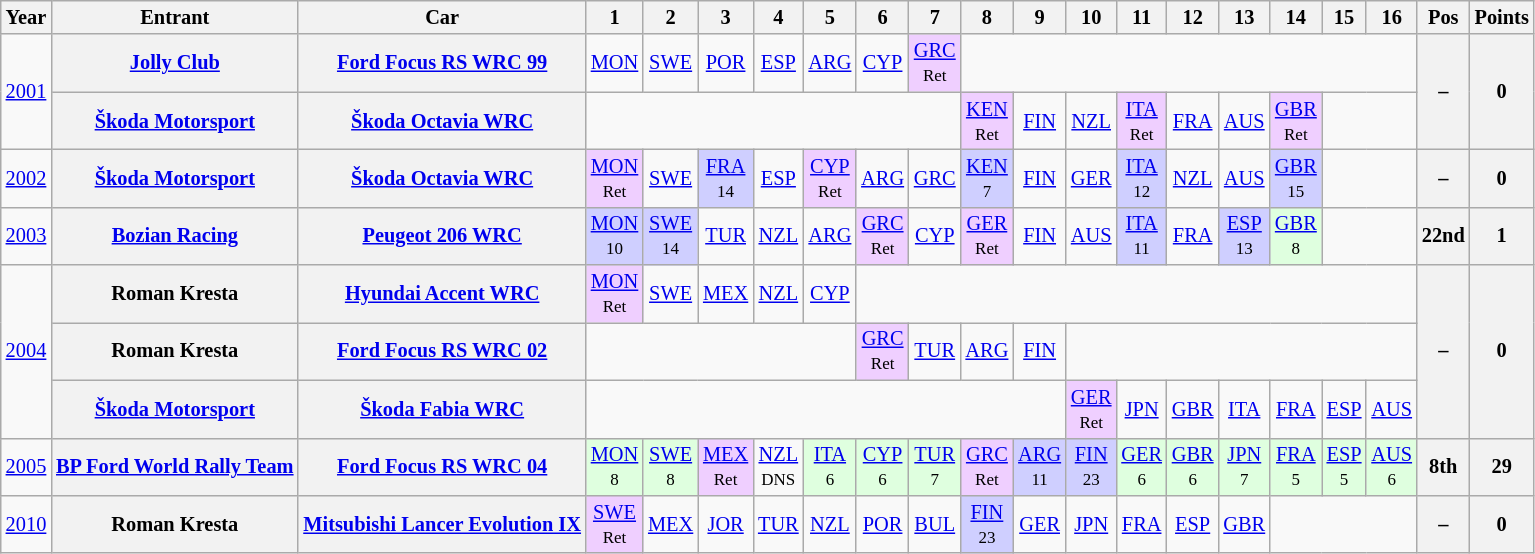<table class="wikitable" border="1" style="text-align:center; font-size:85%;">
<tr>
<th>Year</th>
<th>Entrant</th>
<th>Car</th>
<th>1</th>
<th>2</th>
<th>3</th>
<th>4</th>
<th>5</th>
<th>6</th>
<th>7</th>
<th>8</th>
<th>9</th>
<th>10</th>
<th>11</th>
<th>12</th>
<th>13</th>
<th>14</th>
<th>15</th>
<th>16</th>
<th>Pos</th>
<th>Points</th>
</tr>
<tr>
<td rowspan="2"><a href='#'>2001</a></td>
<th nowrap><a href='#'>Jolly Club</a></th>
<th nowrap><a href='#'>Ford Focus RS WRC 99</a></th>
<td><a href='#'>MON</a></td>
<td><a href='#'>SWE</a></td>
<td><a href='#'>POR</a></td>
<td><a href='#'>ESP</a></td>
<td><a href='#'>ARG</a></td>
<td><a href='#'>CYP</a></td>
<td style="background:#EFCFFF;"><a href='#'>GRC</a><br><small>Ret</small></td>
<td colspan=9></td>
<th rowspan="2">–</th>
<th rowspan="2">0</th>
</tr>
<tr>
<th nowrap><a href='#'>Škoda Motorsport</a></th>
<th nowrap><a href='#'>Škoda Octavia WRC</a></th>
<td colspan=7></td>
<td style="background:#EFCFFF;"><a href='#'>KEN</a><br><small>Ret</small></td>
<td><a href='#'>FIN</a></td>
<td><a href='#'>NZL</a></td>
<td style="background:#EFCFFF;"><a href='#'>ITA</a><br><small>Ret</small></td>
<td><a href='#'>FRA</a></td>
<td><a href='#'>AUS</a></td>
<td style="background:#EFCFFF;"><a href='#'>GBR</a><br><small>Ret</small></td>
<td colspan=2></td>
</tr>
<tr>
<td><a href='#'>2002</a></td>
<th nowrap><a href='#'>Škoda Motorsport</a></th>
<th nowrap><a href='#'>Škoda Octavia WRC</a></th>
<td style="background:#EFCFFF;"><a href='#'>MON</a><br><small>Ret</small></td>
<td><a href='#'>SWE</a></td>
<td style="background:#CFCFFF;"><a href='#'>FRA</a><br><small>14</small></td>
<td><a href='#'>ESP</a></td>
<td style="background:#EFCFFF;"><a href='#'>CYP</a><br><small>Ret</small></td>
<td><a href='#'>ARG</a></td>
<td><a href='#'>GRC</a></td>
<td style="background:#CFCFFF;"><a href='#'>KEN</a><br><small>7</small></td>
<td><a href='#'>FIN</a></td>
<td><a href='#'>GER</a></td>
<td style="background:#CFCFFF;"><a href='#'>ITA</a><br><small>12</small></td>
<td><a href='#'>NZL</a></td>
<td><a href='#'>AUS</a></td>
<td style="background:#CFCFFF;"><a href='#'>GBR</a><br><small>15</small></td>
<td colspan=2></td>
<th>–</th>
<th>0</th>
</tr>
<tr>
<td><a href='#'>2003</a></td>
<th nowrap><a href='#'>Bozian Racing</a></th>
<th nowrap><a href='#'>Peugeot 206 WRC</a></th>
<td style="background:#CFCFFF;"><a href='#'>MON</a><br><small>10</small></td>
<td style="background:#CFCFFF;"><a href='#'>SWE</a><br><small>14</small></td>
<td><a href='#'>TUR</a></td>
<td><a href='#'>NZL</a></td>
<td><a href='#'>ARG</a></td>
<td style="background:#EFCFFF;"><a href='#'>GRC</a><br><small>Ret</small></td>
<td><a href='#'>CYP</a></td>
<td style="background:#EFCFFF;"><a href='#'>GER</a><br><small>Ret</small></td>
<td><a href='#'>FIN</a></td>
<td><a href='#'>AUS</a></td>
<td style="background:#CFCFFF;"><a href='#'>ITA</a><br><small>11</small></td>
<td><a href='#'>FRA</a></td>
<td style="background:#CFCFFF;"><a href='#'>ESP</a><br><small>13</small></td>
<td style="background:#DFFFDF;"><a href='#'>GBR</a><br><small>8</small></td>
<td colspan=2></td>
<th>22nd</th>
<th>1</th>
</tr>
<tr>
<td rowspan="3"><a href='#'>2004</a></td>
<th nowrap>Roman Kresta</th>
<th nowrap><a href='#'>Hyundai Accent WRC</a></th>
<td style="background:#EFCFFF;"><a href='#'>MON</a><br><small>Ret</small></td>
<td><a href='#'>SWE</a></td>
<td><a href='#'>MEX</a></td>
<td><a href='#'>NZL</a></td>
<td><a href='#'>CYP</a></td>
<td colspan=11></td>
<th rowspan="3">–</th>
<th rowspan="3">0</th>
</tr>
<tr>
<th nowrap>Roman Kresta</th>
<th nowrap><a href='#'>Ford Focus RS WRC 02</a></th>
<td colspan=5></td>
<td style="background:#EFCFFF;"><a href='#'>GRC</a><br><small>Ret</small></td>
<td><a href='#'>TUR</a></td>
<td><a href='#'>ARG</a></td>
<td><a href='#'>FIN</a></td>
<td colspan=7></td>
</tr>
<tr>
<th nowrap><a href='#'>Škoda Motorsport</a></th>
<th nowrap><a href='#'>Škoda Fabia WRC</a></th>
<td colspan=9></td>
<td style="background:#EFCFFF;"><a href='#'>GER</a><br><small>Ret</small></td>
<td><a href='#'>JPN</a></td>
<td><a href='#'>GBR</a></td>
<td><a href='#'>ITA</a></td>
<td><a href='#'>FRA</a></td>
<td><a href='#'>ESP</a></td>
<td><a href='#'>AUS</a></td>
</tr>
<tr>
<td><a href='#'>2005</a></td>
<th nowrap><a href='#'>BP Ford World Rally Team</a></th>
<th nowrap><a href='#'>Ford Focus RS WRC 04</a></th>
<td style="background:#DFFFDF;"><a href='#'>MON</a><br><small>8</small></td>
<td style="background:#DFFFDF;"><a href='#'>SWE</a><br><small>8</small></td>
<td style="background:#EFCFFF;"><a href='#'>MEX</a><br><small>Ret</small></td>
<td><a href='#'>NZL</a><br><small>DNS</small></td>
<td style="background:#DFFFDF;"><a href='#'>ITA</a><br><small>6</small></td>
<td style="background:#DFFFDF;"><a href='#'>CYP</a><br><small>6</small></td>
<td style="background:#DFFFDF;"><a href='#'>TUR</a><br><small>7</small></td>
<td style="background:#EFCFFF;"><a href='#'>GRC</a><br><small>Ret</small></td>
<td style="background:#CFCFFF;"><a href='#'>ARG</a><br><small>11</small></td>
<td style="background:#CFCFFF;"><a href='#'>FIN</a><br><small>23</small></td>
<td style="background:#DFFFDF;"><a href='#'>GER</a><br><small>6</small></td>
<td style="background:#DFFFDF;"><a href='#'>GBR</a><br><small>6</small></td>
<td style="background:#DFFFDF;"><a href='#'>JPN</a><br><small>7</small></td>
<td style="background:#DFFFDF;"><a href='#'>FRA</a><br><small>5</small></td>
<td style="background:#DFFFDF;"><a href='#'>ESP</a><br><small>5</small></td>
<td style="background:#DFFFDF;"><a href='#'>AUS</a><br><small>6</small></td>
<th>8th</th>
<th>29</th>
</tr>
<tr>
<td><a href='#'>2010</a></td>
<th nowrap>Roman Kresta</th>
<th nowrap><a href='#'>Mitsubishi Lancer Evolution IX</a></th>
<td style="background:#EFCFFF;"><a href='#'>SWE</a><br><small>Ret</small></td>
<td><a href='#'>MEX</a></td>
<td><a href='#'>JOR</a></td>
<td><a href='#'>TUR</a></td>
<td><a href='#'>NZL</a></td>
<td><a href='#'>POR</a></td>
<td><a href='#'>BUL</a></td>
<td style="background:#CFCFFF;"><a href='#'>FIN</a><br><small>23</small></td>
<td><a href='#'>GER</a></td>
<td><a href='#'>JPN</a></td>
<td><a href='#'>FRA</a></td>
<td><a href='#'>ESP</a></td>
<td><a href='#'>GBR</a></td>
<td colspan=3></td>
<th>–</th>
<th>0</th>
</tr>
</table>
